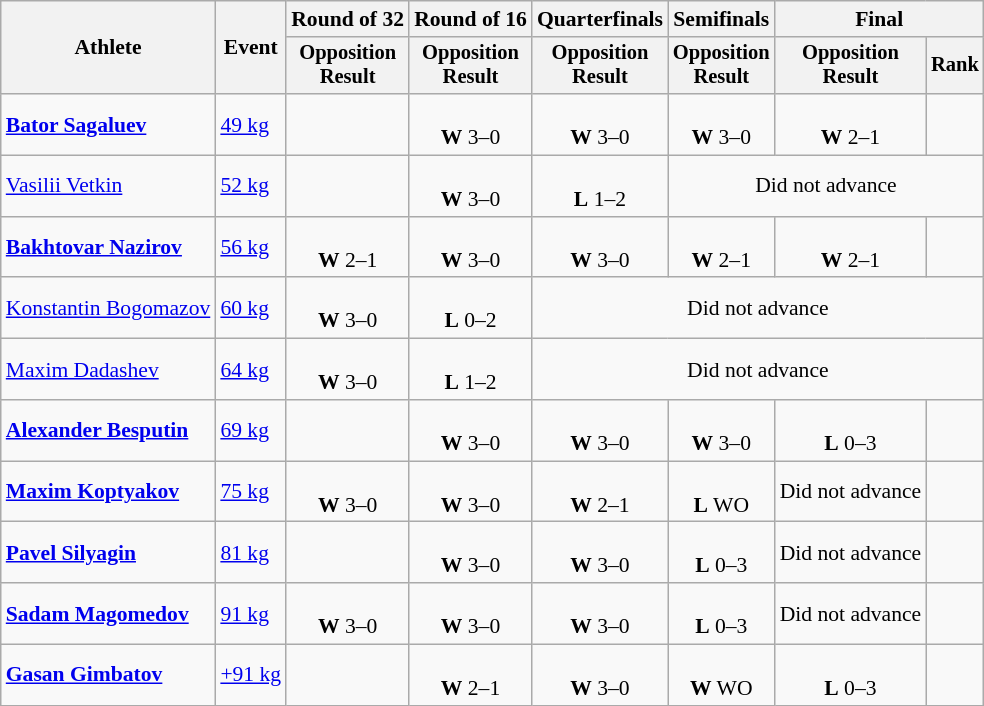<table class="wikitable" style="text-align:center; font-size:90%">
<tr>
<th rowspan=2>Athlete</th>
<th rowspan=2>Event</th>
<th>Round of 32</th>
<th>Round of 16</th>
<th>Quarterfinals</th>
<th>Semifinals</th>
<th colspan=2>Final</th>
</tr>
<tr style="font-size:95%">
<th>Opposition<br>Result</th>
<th>Opposition<br>Result</th>
<th>Opposition<br>Result</th>
<th>Opposition<br>Result</th>
<th>Opposition<br>Result</th>
<th>Rank</th>
</tr>
<tr>
<td align=left><strong><a href='#'>Bator Sagaluev</a></strong></td>
<td align=left><a href='#'>49 kg</a></td>
<td></td>
<td><br><strong>W</strong> 3–0</td>
<td><br><strong>W</strong> 3–0</td>
<td><br><strong>W</strong> 3–0</td>
<td><br><strong>W</strong> 2–1</td>
<td></td>
</tr>
<tr>
<td align=left><a href='#'>Vasilii Vetkin</a></td>
<td align=left><a href='#'>52 kg</a></td>
<td></td>
<td><br><strong>W</strong> 3–0</td>
<td><br><strong>L</strong> 1–2</td>
<td colspan=3>Did not advance</td>
</tr>
<tr>
<td align=left><strong><a href='#'>Bakhtovar Nazirov</a></strong></td>
<td align=left><a href='#'>56 kg</a></td>
<td><br><strong>W</strong> 2–1</td>
<td><br><strong>W</strong> 3–0</td>
<td><br><strong>W</strong> 3–0</td>
<td><br><strong>W</strong> 2–1</td>
<td><br><strong>W</strong> 2–1</td>
<td></td>
</tr>
<tr>
<td align=left><a href='#'>Konstantin Bogomazov</a></td>
<td align=left><a href='#'>60 kg</a></td>
<td><br><strong>W</strong> 3–0</td>
<td><br><strong>L</strong> 0–2</td>
<td colspan=4>Did not advance</td>
</tr>
<tr>
<td align=left><a href='#'>Maxim Dadashev</a></td>
<td align=left><a href='#'>64 kg</a></td>
<td><br><strong>W</strong> 3–0</td>
<td><br><strong>L</strong> 1–2</td>
<td colspan=4>Did not advance</td>
</tr>
<tr>
<td align=left><strong><a href='#'>Alexander Besputin</a></strong></td>
<td align=left><a href='#'>69 kg</a></td>
<td></td>
<td><br><strong>W</strong> 3–0</td>
<td><br><strong>W</strong> 3–0</td>
<td><br><strong>W</strong> 3–0</td>
<td><br><strong>L</strong> 0–3</td>
<td></td>
</tr>
<tr>
<td align=left><strong><a href='#'>Maxim Koptyakov</a></strong></td>
<td align=left><a href='#'>75 kg</a></td>
<td><br><strong>W</strong> 3–0</td>
<td><br><strong>W</strong> 3–0</td>
<td><br><strong>W</strong> 2–1</td>
<td><br><strong>L</strong> WO</td>
<td>Did not advance</td>
<td></td>
</tr>
<tr>
<td align=left><strong><a href='#'>Pavel Silyagin</a></strong></td>
<td align=left><a href='#'>81 kg</a></td>
<td></td>
<td><br><strong>W</strong> 3–0</td>
<td><br><strong>W</strong> 3–0</td>
<td><br><strong>L</strong> 0–3</td>
<td>Did not advance</td>
<td></td>
</tr>
<tr>
<td align=left><strong><a href='#'>Sadam Magomedov</a></strong></td>
<td align=left><a href='#'>91 kg</a></td>
<td><br><strong>W</strong> 3–0</td>
<td><br><strong>W</strong> 3–0</td>
<td><br><strong>W</strong> 3–0</td>
<td><br><strong>L</strong> 0–3</td>
<td>Did not advance</td>
<td></td>
</tr>
<tr>
<td align=left><strong><a href='#'>Gasan Gimbatov</a></strong></td>
<td align=left><a href='#'>+91 kg</a></td>
<td></td>
<td><br><strong>W</strong> 2–1</td>
<td><br><strong>W</strong> 3–0</td>
<td><br><strong>W</strong> WO</td>
<td><br><strong>L</strong> 0–3</td>
<td></td>
</tr>
</table>
